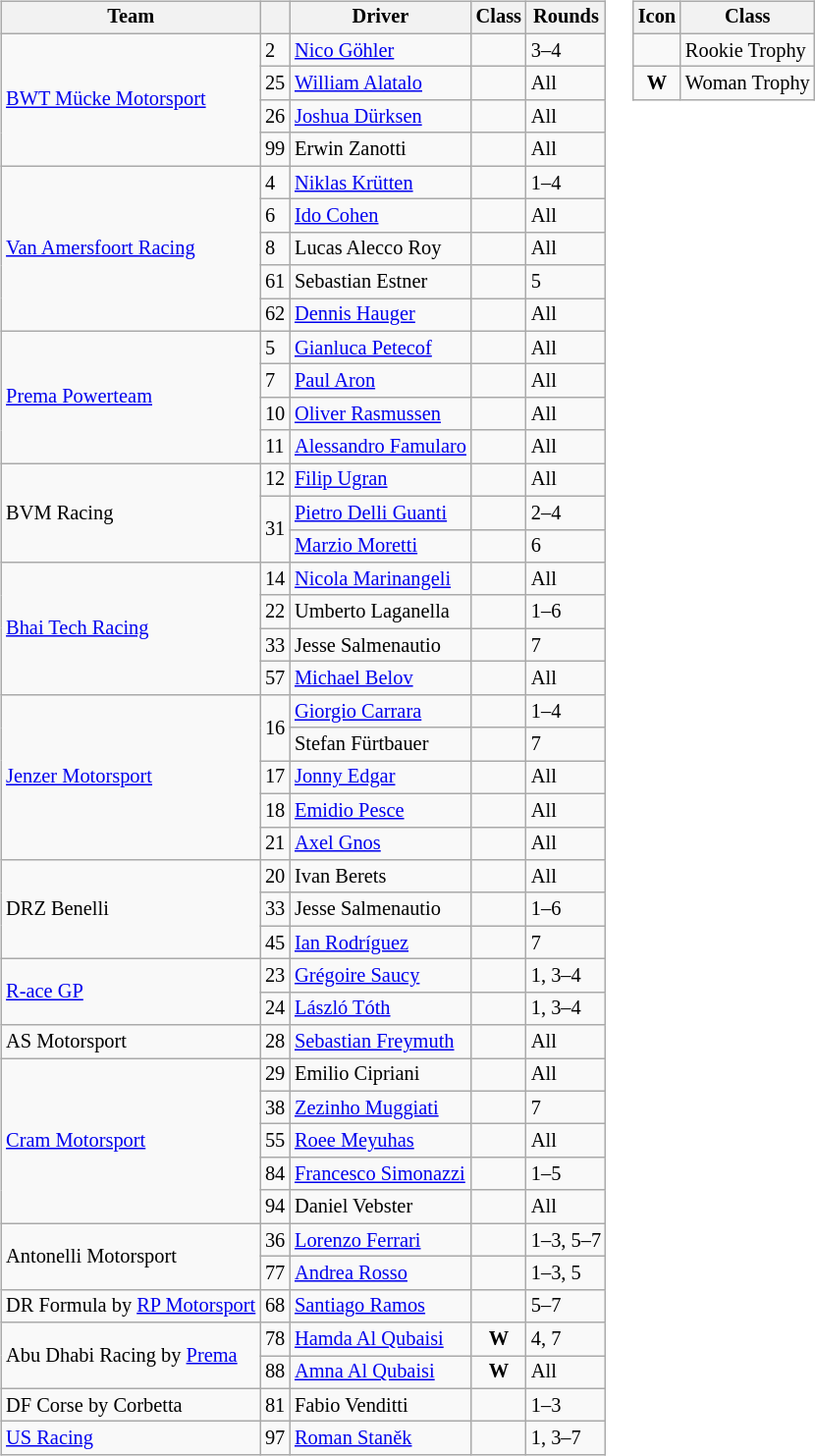<table>
<tr>
<td><br><table class="wikitable" style="font-size: 85%;">
<tr>
<th>Team</th>
<th></th>
<th>Driver</th>
<th>Class</th>
<th>Rounds</th>
</tr>
<tr>
<td rowspan=4> <a href='#'>BWT Mücke Motorsport</a></td>
<td>2</td>
<td> <a href='#'>Nico Göhler</a></td>
<td style="text-align:center"></td>
<td>3–4</td>
</tr>
<tr>
<td>25</td>
<td> <a href='#'>William Alatalo</a></td>
<td></td>
<td>All</td>
</tr>
<tr>
<td>26</td>
<td> <a href='#'>Joshua Dürksen</a></td>
<td style="text-align:center"></td>
<td>All</td>
</tr>
<tr>
<td>99</td>
<td> Erwin Zanotti</td>
<td style="text-align:center"></td>
<td>All</td>
</tr>
<tr>
<td rowspan=5> <a href='#'>Van Amersfoort Racing</a></td>
<td>4</td>
<td> <a href='#'>Niklas Krütten</a></td>
<td></td>
<td>1–4</td>
</tr>
<tr>
<td>6</td>
<td> <a href='#'>Ido Cohen</a></td>
<td></td>
<td>All</td>
</tr>
<tr>
<td>8</td>
<td> Lucas Alecco Roy</td>
<td></td>
<td>All</td>
</tr>
<tr>
<td>61</td>
<td> Sebastian Estner</td>
<td></td>
<td>5</td>
</tr>
<tr>
<td>62</td>
<td> <a href='#'>Dennis Hauger</a></td>
<td></td>
<td>All</td>
</tr>
<tr>
<td rowspan=4> <a href='#'>Prema Powerteam</a></td>
<td>5</td>
<td> <a href='#'>Gianluca Petecof</a></td>
<td></td>
<td>All</td>
</tr>
<tr>
<td>7</td>
<td> <a href='#'>Paul Aron</a></td>
<td style="text-align:center"></td>
<td>All</td>
</tr>
<tr>
<td>10</td>
<td> <a href='#'>Oliver Rasmussen</a></td>
<td></td>
<td>All</td>
</tr>
<tr>
<td>11</td>
<td> <a href='#'>Alessandro Famularo</a></td>
<td></td>
<td>All</td>
</tr>
<tr>
<td rowspan=3> BVM Racing</td>
<td>12</td>
<td> <a href='#'>Filip Ugran</a></td>
<td style="text-align:center"></td>
<td>All</td>
</tr>
<tr>
<td rowspan=2>31</td>
<td> <a href='#'>Pietro Delli Guanti</a></td>
<td style="text-align:center"></td>
<td>2–4</td>
</tr>
<tr>
<td> <a href='#'>Marzio Moretti</a></td>
<td></td>
<td>6</td>
</tr>
<tr>
<td rowspan=4> <a href='#'>Bhai Tech Racing</a></td>
<td>14</td>
<td> <a href='#'>Nicola Marinangeli</a></td>
<td style="text-align:center"></td>
<td>All</td>
</tr>
<tr>
<td>22</td>
<td> Umberto Laganella</td>
<td></td>
<td>1–6</td>
</tr>
<tr>
<td>33</td>
<td> Jesse Salmenautio</td>
<td></td>
<td>7</td>
</tr>
<tr>
<td>57</td>
<td> <a href='#'>Michael Belov</a></td>
<td></td>
<td>All</td>
</tr>
<tr>
<td rowspan=5> <a href='#'>Jenzer Motorsport</a></td>
<td rowspan=2>16</td>
<td> <a href='#'>Giorgio Carrara</a></td>
<td></td>
<td>1–4</td>
</tr>
<tr>
<td> Stefan Fürtbauer</td>
<td style="text-align:center"></td>
<td>7</td>
</tr>
<tr>
<td>17</td>
<td> <a href='#'>Jonny Edgar</a></td>
<td style="text-align:center"></td>
<td>All</td>
</tr>
<tr>
<td>18</td>
<td> <a href='#'>Emidio Pesce</a></td>
<td style="text-align:center"></td>
<td>All</td>
</tr>
<tr>
<td>21</td>
<td> <a href='#'>Axel Gnos</a></td>
<td style="text-align:center"></td>
<td>All</td>
</tr>
<tr>
<td rowspan=3> DRZ Benelli</td>
<td>20</td>
<td> Ivan Berets</td>
<td></td>
<td>All</td>
</tr>
<tr>
<td>33</td>
<td> Jesse Salmenautio</td>
<td></td>
<td>1–6</td>
</tr>
<tr>
<td>45</td>
<td> <a href='#'>Ian Rodríguez</a></td>
<td></td>
<td>7</td>
</tr>
<tr>
<td rowspan=2> <a href='#'>R-ace GP</a></td>
<td>23</td>
<td> <a href='#'>Grégoire Saucy</a></td>
<td></td>
<td>1, 3–4</td>
</tr>
<tr>
<td>24</td>
<td> <a href='#'>László Tóth</a></td>
<td></td>
<td>1, 3–4</td>
</tr>
<tr>
<td> AS Motorsport</td>
<td>28</td>
<td> <a href='#'>Sebastian Freymuth</a></td>
<td style="text-align:center"></td>
<td>All</td>
</tr>
<tr>
<td rowspan=5> <a href='#'>Cram Motorsport</a></td>
<td>29</td>
<td> Emilio Cipriani</td>
<td></td>
<td>All</td>
</tr>
<tr>
<td>38</td>
<td> <a href='#'>Zezinho Muggiati</a></td>
<td style="text-align:center"></td>
<td>7</td>
</tr>
<tr>
<td>55</td>
<td> <a href='#'>Roee Meyuhas</a></td>
<td style="text-align:center"></td>
<td>All</td>
</tr>
<tr>
<td>84</td>
<td nowrap> <a href='#'>Francesco Simonazzi</a></td>
<td style="text-align:center"></td>
<td>1–5</td>
</tr>
<tr>
<td>94</td>
<td> Daniel Vebster</td>
<td style="text-align:center"></td>
<td>All</td>
</tr>
<tr>
<td rowspan=2> Antonelli Motorsport</td>
<td>36</td>
<td> <a href='#'>Lorenzo Ferrari</a></td>
<td style="text-align:center"></td>
<td>1–3, 5–7</td>
</tr>
<tr>
<td>77</td>
<td> <a href='#'>Andrea Rosso</a></td>
<td style="text-align:center"></td>
<td>1–3, 5</td>
</tr>
<tr>
<td nowrap> DR Formula by <a href='#'>RP Motorsport</a></td>
<td>68</td>
<td> <a href='#'>Santiago Ramos</a></td>
<td style="text-align:center"></td>
<td>5–7</td>
</tr>
<tr>
<td rowspan=2> Abu Dhabi Racing by <a href='#'>Prema</a></td>
<td>78</td>
<td> <a href='#'>Hamda Al Qubaisi</a></td>
<td style="text-align:center"><strong><span>W</span></strong></td>
<td>4, 7</td>
</tr>
<tr>
<td>88</td>
<td> <a href='#'>Amna Al Qubaisi</a></td>
<td style="text-align:center"><strong><span>W</span></strong></td>
<td>All</td>
</tr>
<tr>
<td> DF Corse by Corbetta</td>
<td>81</td>
<td> Fabio Venditti</td>
<td></td>
<td>1–3</td>
</tr>
<tr>
<td> <a href='#'>US Racing</a></td>
<td>97</td>
<td> <a href='#'>Roman Staněk</a></td>
<td rowspan=2 align=center></td>
<td>1, 3–7</td>
</tr>
</table>
</td>
<td style="vertical-align:top"><br><table class="wikitable" style="font-size: 85%;">
<tr>
<th>Icon</th>
<th>Class</th>
</tr>
<tr>
<td style="text-align:center"></td>
<td>Rookie Trophy</td>
</tr>
<tr>
<td style="text-align:center"><strong><span>W</span></strong></td>
<td>Woman Trophy</td>
</tr>
</table>
</td>
</tr>
</table>
